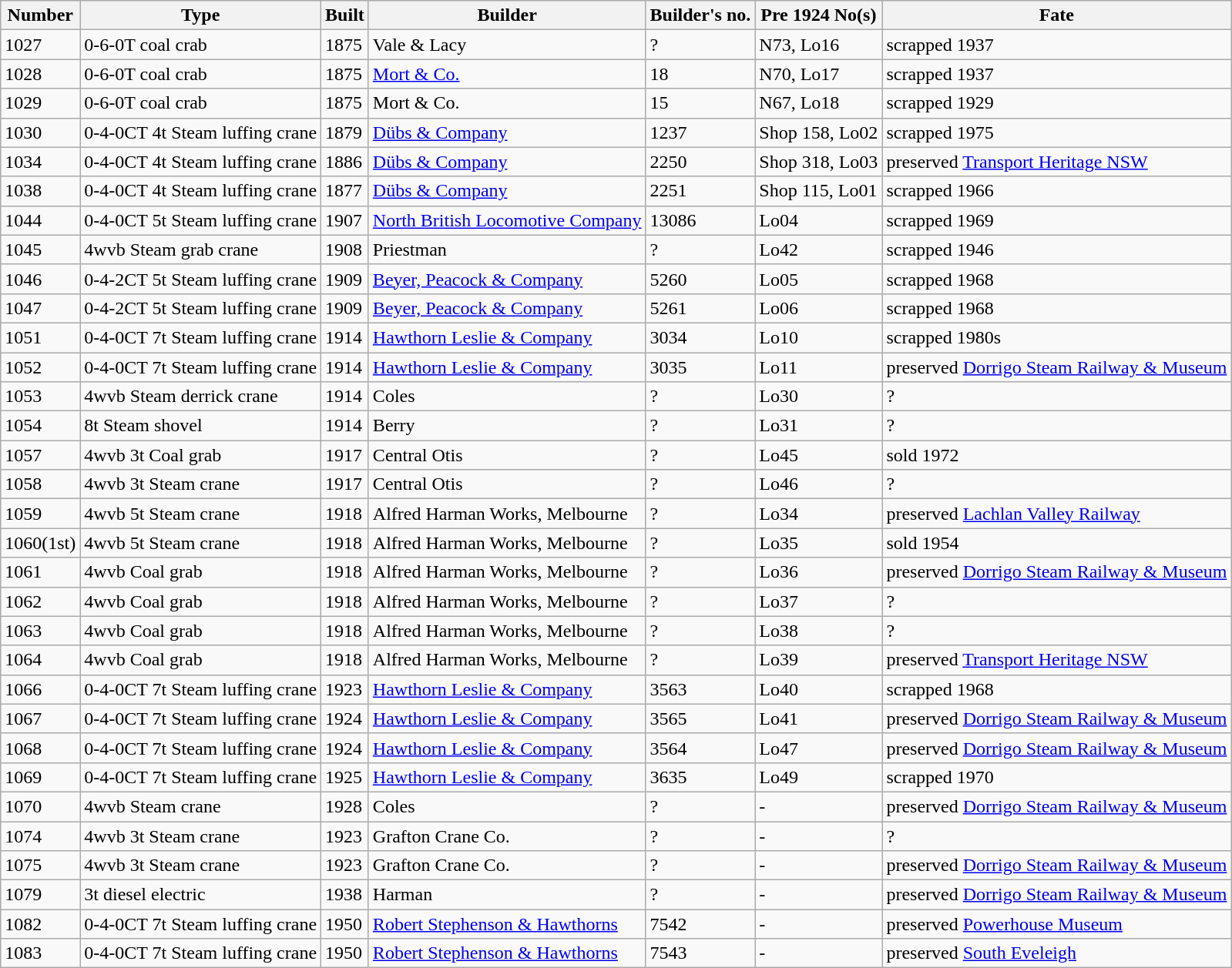<table class="wikitable">
<tr>
<th>Number</th>
<th>Type</th>
<th>Built</th>
<th>Builder</th>
<th>Builder's no.</th>
<th>Pre 1924 No(s)</th>
<th>Fate</th>
</tr>
<tr>
<td>1027</td>
<td>0-6-0T coal crab</td>
<td>1875</td>
<td>Vale & Lacy</td>
<td>?</td>
<td>N73, Lo16</td>
<td>scrapped 1937</td>
</tr>
<tr>
<td>1028</td>
<td>0-6-0T coal crab</td>
<td>1875</td>
<td><a href='#'>Mort & Co.</a></td>
<td>18</td>
<td>N70, Lo17</td>
<td>scrapped 1937</td>
</tr>
<tr>
<td>1029</td>
<td>0-6-0T coal crab</td>
<td>1875</td>
<td>Mort & Co.</td>
<td>15</td>
<td>N67, Lo18</td>
<td>scrapped 1929</td>
</tr>
<tr>
<td>1030</td>
<td>0-4-0CT 4t Steam luffing crane</td>
<td>1879</td>
<td><a href='#'>Dübs & Company</a></td>
<td>1237</td>
<td>Shop 158, Lo02</td>
<td>scrapped 1975</td>
</tr>
<tr>
<td>1034</td>
<td>0-4-0CT 4t Steam luffing crane</td>
<td>1886</td>
<td><a href='#'>Dübs & Company</a></td>
<td>2250</td>
<td>Shop 318, Lo03</td>
<td>preserved <a href='#'>Transport Heritage NSW</a></td>
</tr>
<tr>
<td>1038</td>
<td>0-4-0CT 4t Steam luffing crane</td>
<td>1877</td>
<td><a href='#'>Dübs & Company</a></td>
<td>2251</td>
<td>Shop 115, Lo01</td>
<td>scrapped 1966</td>
</tr>
<tr>
<td>1044</td>
<td>0-4-0CT 5t Steam luffing crane</td>
<td>1907</td>
<td><a href='#'>North British Locomotive Company</a></td>
<td>13086</td>
<td>Lo04</td>
<td>scrapped 1969</td>
</tr>
<tr>
<td>1045</td>
<td>4wvb Steam grab crane</td>
<td>1908</td>
<td>Priestman</td>
<td>?</td>
<td>Lo42</td>
<td>scrapped 1946</td>
</tr>
<tr>
<td>1046</td>
<td>0-4-2CT 5t Steam luffing crane</td>
<td>1909</td>
<td><a href='#'>Beyer, Peacock & Company</a></td>
<td>5260</td>
<td>Lo05</td>
<td>scrapped 1968</td>
</tr>
<tr>
<td>1047</td>
<td>0-4-2CT 5t Steam luffing crane</td>
<td>1909</td>
<td><a href='#'>Beyer, Peacock & Company</a></td>
<td>5261</td>
<td>Lo06</td>
<td>scrapped 1968</td>
</tr>
<tr>
<td>1051</td>
<td>0-4-0CT 7t Steam luffing crane</td>
<td>1914</td>
<td><a href='#'>Hawthorn Leslie & Company</a></td>
<td>3034</td>
<td>Lo10</td>
<td>scrapped 1980s</td>
</tr>
<tr>
<td>1052</td>
<td>0-4-0CT 7t Steam luffing crane</td>
<td>1914</td>
<td><a href='#'>Hawthorn Leslie & Company</a></td>
<td>3035</td>
<td>Lo11</td>
<td>preserved <a href='#'>Dorrigo Steam Railway & Museum</a></td>
</tr>
<tr>
<td>1053</td>
<td>4wvb Steam derrick crane</td>
<td>1914</td>
<td>Coles</td>
<td>?</td>
<td>Lo30</td>
<td>?</td>
</tr>
<tr>
<td>1054</td>
<td>8t Steam shovel</td>
<td>1914</td>
<td>Berry</td>
<td>?</td>
<td>Lo31</td>
<td>?</td>
</tr>
<tr>
<td>1057</td>
<td>4wvb 3t Coal grab</td>
<td>1917</td>
<td>Central Otis</td>
<td>?</td>
<td>Lo45</td>
<td>sold 1972</td>
</tr>
<tr>
<td>1058</td>
<td>4wvb 3t Steam crane</td>
<td>1917</td>
<td>Central Otis</td>
<td>?</td>
<td>Lo46</td>
<td>?</td>
</tr>
<tr>
<td>1059</td>
<td>4wvb 5t Steam crane</td>
<td>1918</td>
<td>Alfred Harman Works, Melbourne</td>
<td>?</td>
<td>Lo34</td>
<td>preserved <a href='#'>Lachlan Valley Railway</a></td>
</tr>
<tr>
<td>1060(1st)</td>
<td>4wvb 5t Steam crane</td>
<td>1918</td>
<td>Alfred Harman Works, Melbourne</td>
<td>?</td>
<td>Lo35</td>
<td>sold 1954</td>
</tr>
<tr>
<td>1061</td>
<td>4wvb Coal grab</td>
<td>1918</td>
<td>Alfred Harman Works, Melbourne</td>
<td>?</td>
<td>Lo36</td>
<td>preserved <a href='#'>Dorrigo Steam Railway & Museum</a></td>
</tr>
<tr>
<td>1062</td>
<td>4wvb Coal grab</td>
<td>1918</td>
<td>Alfred Harman Works, Melbourne</td>
<td>?</td>
<td>Lo37</td>
<td>?</td>
</tr>
<tr>
<td>1063</td>
<td>4wvb Coal grab</td>
<td>1918</td>
<td>Alfred Harman Works, Melbourne</td>
<td>?</td>
<td>Lo38</td>
<td>?</td>
</tr>
<tr>
<td>1064</td>
<td>4wvb Coal grab</td>
<td>1918</td>
<td>Alfred Harman Works, Melbourne</td>
<td>?</td>
<td>Lo39</td>
<td>preserved <a href='#'>Transport Heritage NSW</a></td>
</tr>
<tr>
<td>1066</td>
<td>0-4-0CT 7t Steam luffing crane</td>
<td>1923</td>
<td><a href='#'>Hawthorn Leslie & Company</a></td>
<td>3563</td>
<td>Lo40</td>
<td>scrapped 1968</td>
</tr>
<tr>
<td>1067</td>
<td>0-4-0CT 7t Steam luffing crane</td>
<td>1924</td>
<td><a href='#'>Hawthorn Leslie & Company</a></td>
<td>3565</td>
<td>Lo41</td>
<td>preserved <a href='#'>Dorrigo Steam Railway & Museum</a></td>
</tr>
<tr>
<td>1068</td>
<td>0-4-0CT 7t Steam luffing crane</td>
<td>1924</td>
<td><a href='#'>Hawthorn Leslie & Company</a></td>
<td>3564</td>
<td>Lo47</td>
<td>preserved <a href='#'>Dorrigo Steam Railway & Museum</a></td>
</tr>
<tr>
<td>1069</td>
<td>0-4-0CT 7t Steam luffing crane</td>
<td>1925</td>
<td><a href='#'>Hawthorn Leslie & Company</a></td>
<td>3635</td>
<td>Lo49</td>
<td>scrapped 1970</td>
</tr>
<tr>
<td>1070</td>
<td>4wvb Steam crane</td>
<td>1928</td>
<td>Coles</td>
<td>?</td>
<td>-</td>
<td>preserved <a href='#'>Dorrigo Steam Railway & Museum</a></td>
</tr>
<tr>
<td>1074</td>
<td>4wvb 3t Steam crane</td>
<td>1923</td>
<td>Grafton Crane Co.</td>
<td>?</td>
<td>-</td>
<td>?</td>
</tr>
<tr>
<td>1075</td>
<td>4wvb 3t Steam crane</td>
<td>1923</td>
<td>Grafton Crane Co.</td>
<td>?</td>
<td>-</td>
<td>preserved <a href='#'>Dorrigo Steam Railway & Museum</a></td>
</tr>
<tr>
<td>1079</td>
<td>3t diesel electric</td>
<td>1938</td>
<td>Harman</td>
<td>?</td>
<td>-</td>
<td>preserved <a href='#'>Dorrigo Steam Railway & Museum</a></td>
</tr>
<tr>
<td>1082</td>
<td>0-4-0CT 7t Steam luffing crane</td>
<td>1950</td>
<td><a href='#'>Robert Stephenson & Hawthorns</a></td>
<td>7542</td>
<td>-</td>
<td>preserved <a href='#'>Powerhouse Museum</a></td>
</tr>
<tr>
<td>1083</td>
<td>0-4-0CT 7t Steam luffing crane</td>
<td>1950</td>
<td><a href='#'>Robert Stephenson & Hawthorns</a></td>
<td>7543</td>
<td>-</td>
<td>preserved <a href='#'>South Eveleigh</a></td>
</tr>
</table>
